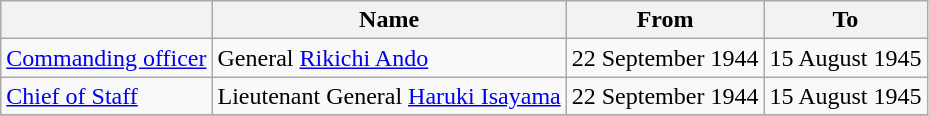<table class=wikitable>
<tr>
<th></th>
<th>Name</th>
<th>From</th>
<th>To</th>
</tr>
<tr>
<td><a href='#'>Commanding officer</a></td>
<td>General <a href='#'>Rikichi Ando</a></td>
<td>22 September 1944</td>
<td>15 August 1945</td>
</tr>
<tr>
<td><a href='#'>Chief of Staff</a></td>
<td>Lieutenant General <a href='#'>Haruki Isayama</a></td>
<td>22 September 1944</td>
<td>15 August 1945</td>
</tr>
<tr>
</tr>
</table>
